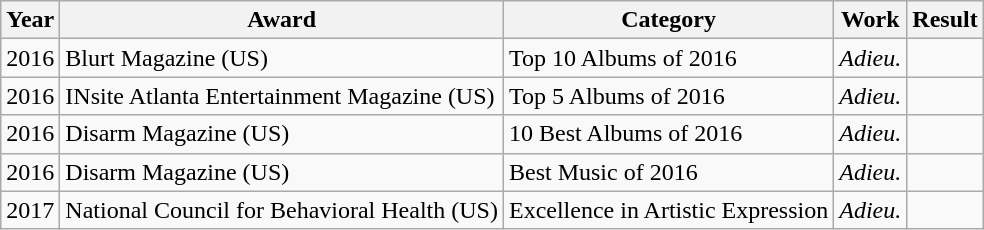<table class="wikitable">
<tr>
<th>Year</th>
<th>Award</th>
<th>Category</th>
<th>Work</th>
<th>Result</th>
</tr>
<tr>
<td>2016</td>
<td>Blurt Magazine (US)</td>
<td>Top 10 Albums of 2016</td>
<td><em>Adieu.</em></td>
<td></td>
</tr>
<tr>
<td>2016</td>
<td>INsite Atlanta Entertainment Magazine (US)</td>
<td>Top 5 Albums of 2016</td>
<td><em>Adieu.</em></td>
<td></td>
</tr>
<tr>
<td>2016</td>
<td>Disarm Magazine (US)</td>
<td>10 Best Albums of 2016</td>
<td><em>Adieu.</em></td>
<td></td>
</tr>
<tr>
<td>2016</td>
<td>Disarm Magazine (US)</td>
<td>Best Music of 2016</td>
<td><em>Adieu.</em></td>
<td></td>
</tr>
<tr>
<td>2017</td>
<td>National Council for Behavioral Health (US)</td>
<td>Excellence in Artistic Expression</td>
<td><em>Adieu.</em></td>
<td></td>
</tr>
</table>
